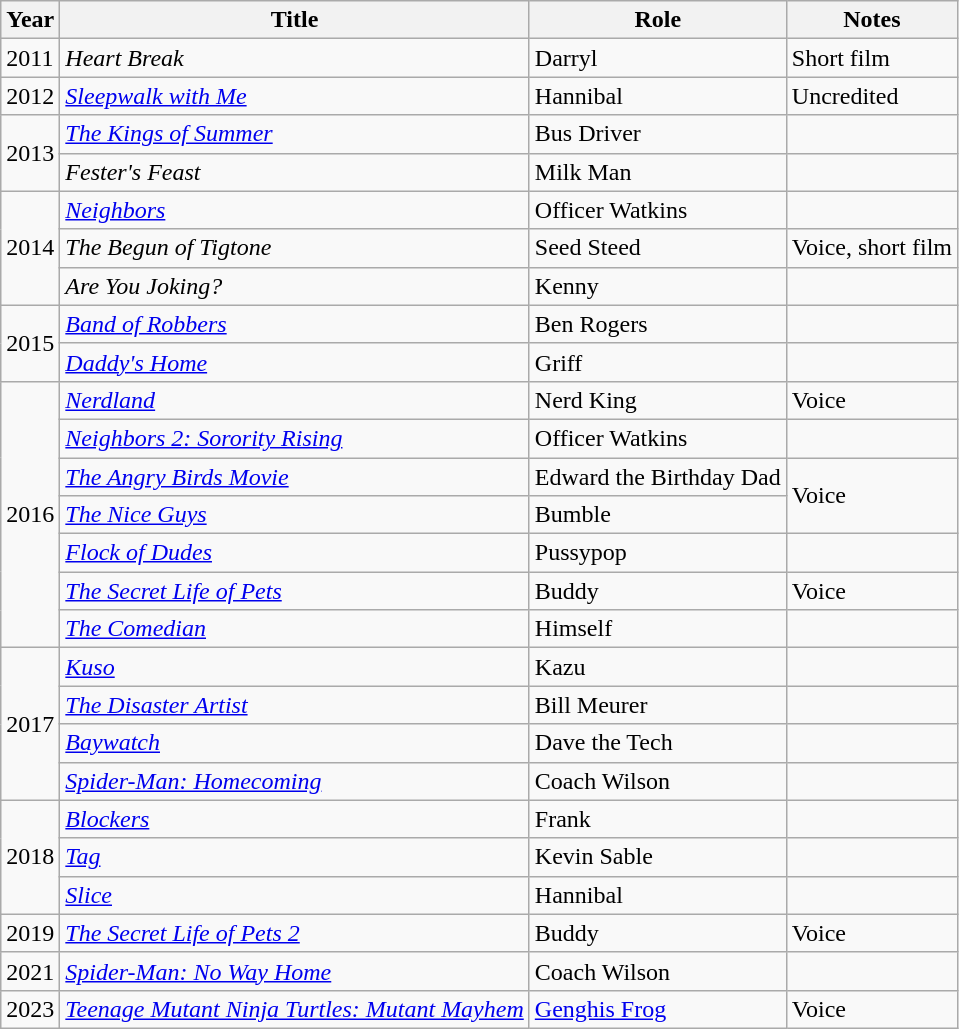<table class="wikitable sortable">
<tr>
<th>Year</th>
<th>Title</th>
<th>Role</th>
<th class="unsortable">Notes</th>
</tr>
<tr>
<td>2011</td>
<td><em>Heart Break</em></td>
<td>Darryl</td>
<td>Short film</td>
</tr>
<tr>
<td>2012</td>
<td><em><a href='#'>Sleepwalk with Me</a></em></td>
<td>Hannibal</td>
<td>Uncredited</td>
</tr>
<tr>
<td rowspan="2">2013</td>
<td><em><a href='#'>The Kings of Summer</a></em></td>
<td>Bus Driver</td>
<td></td>
</tr>
<tr>
<td><em>Fester's Feast</em></td>
<td>Milk Man</td>
<td></td>
</tr>
<tr>
<td rowspan="3">2014</td>
<td><em><a href='#'>Neighbors</a></em></td>
<td>Officer Watkins</td>
<td></td>
</tr>
<tr>
<td><em>The Begun of Tigtone</em></td>
<td>Seed Steed</td>
<td>Voice, short film</td>
</tr>
<tr>
<td><em>Are You Joking?</em></td>
<td>Kenny</td>
<td></td>
</tr>
<tr>
<td rowspan="2">2015</td>
<td><em><a href='#'>Band of Robbers</a></em></td>
<td>Ben Rogers</td>
<td></td>
</tr>
<tr>
<td><em><a href='#'>Daddy's Home</a></em></td>
<td>Griff</td>
<td></td>
</tr>
<tr>
<td rowspan="7">2016</td>
<td><em><a href='#'>Nerdland</a></em></td>
<td>Nerd King</td>
<td>Voice</td>
</tr>
<tr>
<td><em><a href='#'>Neighbors 2: Sorority Rising</a></em></td>
<td>Officer Watkins</td>
<td></td>
</tr>
<tr>
<td><em><a href='#'>The Angry Birds Movie</a></em></td>
<td>Edward the Birthday Dad</td>
<td rowspan="2">Voice</td>
</tr>
<tr>
<td><em><a href='#'>The Nice Guys</a></em></td>
<td>Bumble</td>
</tr>
<tr>
<td><em><a href='#'>Flock of Dudes</a></em></td>
<td>Pussypop</td>
<td></td>
</tr>
<tr>
<td><em><a href='#'>The Secret Life of Pets</a></em></td>
<td>Buddy</td>
<td>Voice</td>
</tr>
<tr>
<td><em><a href='#'>The Comedian</a></em></td>
<td>Himself</td>
<td></td>
</tr>
<tr>
<td rowspan="4">2017</td>
<td><em><a href='#'>Kuso</a></em></td>
<td>Kazu</td>
<td></td>
</tr>
<tr>
<td><em><a href='#'>The Disaster Artist</a></em></td>
<td>Bill Meurer</td>
<td></td>
</tr>
<tr>
<td><em><a href='#'>Baywatch</a></em></td>
<td>Dave the Tech</td>
<td></td>
</tr>
<tr>
<td><em><a href='#'>Spider-Man: Homecoming</a></em></td>
<td>Coach Wilson</td>
<td></td>
</tr>
<tr>
<td rowspan="3">2018</td>
<td><em><a href='#'>Blockers</a></em></td>
<td>Frank</td>
<td></td>
</tr>
<tr>
<td><em><a href='#'>Tag</a></em></td>
<td>Kevin Sable</td>
<td></td>
</tr>
<tr>
<td><em><a href='#'>Slice</a></em></td>
<td>Hannibal</td>
<td></td>
</tr>
<tr>
<td>2019</td>
<td><em><a href='#'>The Secret Life of Pets 2</a></em></td>
<td>Buddy</td>
<td>Voice</td>
</tr>
<tr>
<td>2021</td>
<td><em><a href='#'>Spider-Man: No Way Home</a></em></td>
<td>Coach Wilson</td>
<td></td>
</tr>
<tr>
<td>2023</td>
<td><em><a href='#'>Teenage Mutant Ninja Turtles: Mutant Mayhem</a></em></td>
<td><a href='#'>Genghis Frog</a></td>
<td>Voice</td>
</tr>
</table>
